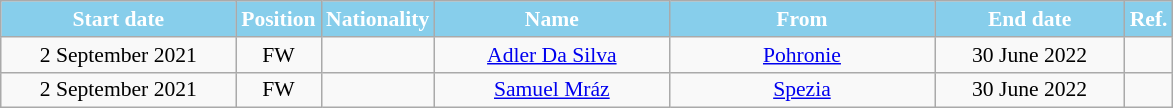<table class="wikitable" style="text-align:center; font-size:90%; ">
<tr>
<th style="background:#87CEEB; color:#FFFFFF; width:150px;">Start date</th>
<th style="background:#87CEEB; color:#FFFFFF; width:50px;">Position</th>
<th style="background:#87CEEB; color:#FFFFFF; width:50px;">Nationality</th>
<th style="background:#87CEEB; color:#FFFFFF; width:150px;">Name</th>
<th style="background:#87CEEB; color:#FFFFFF; width:170px;">From</th>
<th style="background:#87CEEB; color:#FFFFFF; width:120px;">End date</th>
<th style="background:#87CEEB; color:#FFFFFF; width:25px;">Ref.</th>
</tr>
<tr>
<td>2 September 2021</td>
<td>FW</td>
<td></td>
<td><a href='#'>Adler Da Silva</a></td>
<td> <a href='#'>Pohronie</a></td>
<td>30 June 2022</td>
<td></td>
</tr>
<tr>
<td>2 September 2021</td>
<td>FW</td>
<td></td>
<td><a href='#'>Samuel Mráz</a></td>
<td> <a href='#'>Spezia</a></td>
<td>30 June 2022</td>
<td></td>
</tr>
</table>
